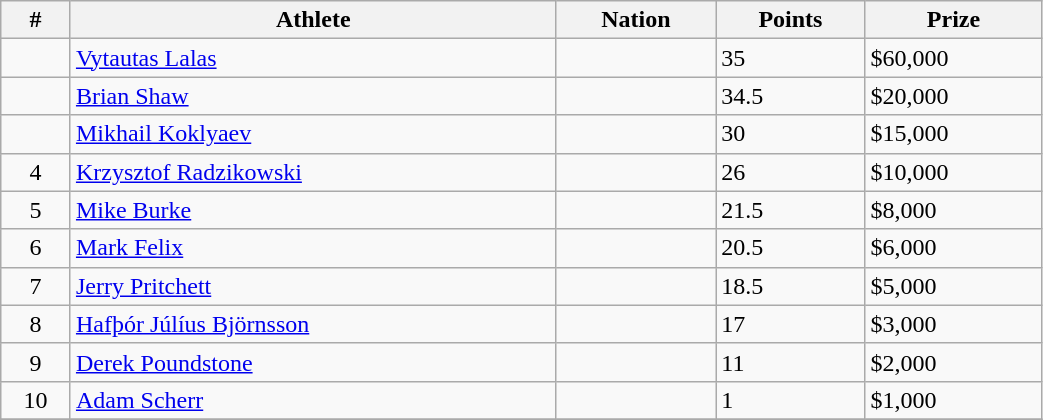<table class="wikitable" style="display: inline-table;width: 55%;">
<tr>
<th scope="col">#</th>
<th scope="col">Athlete</th>
<th scope="col">Nation</th>
<th scope="col">Points</th>
<th scope="col">Prize</th>
</tr>
<tr>
<td align="center"></td>
<td><a href='#'>Vytautas Lalas</a></td>
<td></td>
<td>35</td>
<td>$60,000</td>
</tr>
<tr>
<td align="center"></td>
<td><a href='#'>Brian Shaw</a></td>
<td></td>
<td>34.5</td>
<td>$20,000</td>
</tr>
<tr>
<td align="center"></td>
<td><a href='#'>Mikhail Koklyaev</a></td>
<td></td>
<td>30</td>
<td>$15,000</td>
</tr>
<tr>
<td align="center">4</td>
<td><a href='#'>Krzysztof Radzikowski</a></td>
<td></td>
<td>26</td>
<td>$10,000</td>
</tr>
<tr>
<td align="center">5</td>
<td><a href='#'>Mike Burke</a></td>
<td></td>
<td>21.5</td>
<td>$8,000</td>
</tr>
<tr>
<td align="center">6</td>
<td><a href='#'>Mark Felix</a></td>
<td></td>
<td>20.5</td>
<td>$6,000</td>
</tr>
<tr>
<td align="center">7</td>
<td><a href='#'>Jerry Pritchett</a></td>
<td></td>
<td>18.5</td>
<td>$5,000</td>
</tr>
<tr>
<td align="center">8</td>
<td><a href='#'>Hafþór Júlíus Björnsson</a></td>
<td></td>
<td>17</td>
<td>$3,000</td>
</tr>
<tr>
<td align="center">9</td>
<td><a href='#'>Derek Poundstone</a></td>
<td></td>
<td>11</td>
<td>$2,000</td>
</tr>
<tr>
<td align="center">10</td>
<td><a href='#'>Adam Scherr</a></td>
<td></td>
<td>1</td>
<td>$1,000</td>
</tr>
<tr>
</tr>
</table>
